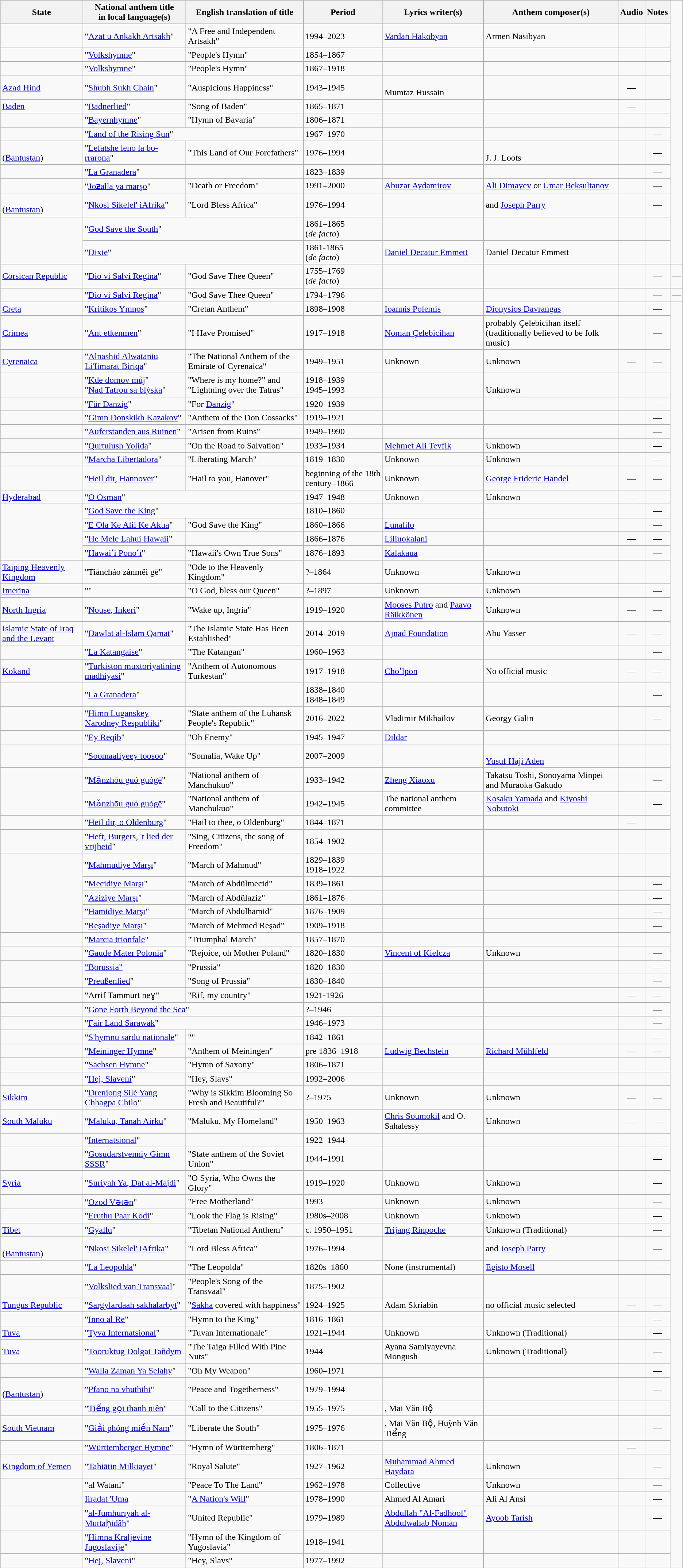<table class="wikitable sortable">
<tr>
<th scope=col>State</th>
<th scope=col>National anthem title<br>in local language(s)</th>
<th scope=col>English translation of title</th>
<th scope=col>Period</th>
<th scope=col>Lyrics writer(s)</th>
<th scope=col>Anthem composer(s)</th>
<th class=unsortable scope=col>Audio</th>
<th class=unsortable scope=col>Notes</th>
</tr>
<tr>
<td></td>
<td>"<a href='#'>Azat u Ankakh Artsakh</a>"</td>
<td>"A Free and Independent Artsakh"</td>
<td>1994–2023</td>
<td><a href='#'>Vardan Hakobyan</a></td>
<td>Armen Nasibyan</td>
<td></td>
<td align=center></td>
</tr>
<tr>
<td></td>
<td>"<a href='#'>Volkshymne</a>"</td>
<td>"People's Hymn"</td>
<td>1854–1867</td>
<td></td>
<td></td>
<td></td>
<td align=center></td>
</tr>
<tr>
<td></td>
<td>"<a href='#'>Volkshymne</a>"</td>
<td>"People's Hymn"</td>
<td>1867–1918</td>
<td></td>
<td></td>
<td></td>
<td align=center></td>
</tr>
<tr>
<td> <a href='#'>Azad Hind</a></td>
<td>"<a href='#'>Shubh Sukh Chain</a>"</td>
<td>"Auspicious Happiness"</td>
<td>1943–1945</td>
<td><br>Mumtaz Hussain</td>
<td></td>
<td align=center>—</td>
<td align=center></td>
</tr>
<tr>
<td> <a href='#'>Baden</a></td>
<td>"<a href='#'>Badnerlied</a>"</td>
<td>"Song of Baden"</td>
<td>1865–1871</td>
<td></td>
<td></td>
<td align=center>—</td>
<td align=center></td>
</tr>
<tr>
<td></td>
<td>"<a href='#'>Bayernhymne</a>"</td>
<td>"Hymn of Bavaria"</td>
<td>1806–1871</td>
<td></td>
<td></td>
<td></td>
<td align=center></td>
</tr>
<tr>
<td></td>
<td colspan=2>"<a href='#'>Land of the Rising Sun</a>"</td>
<td>1967–1970</td>
<td></td>
<td></td>
<td></td>
<td align=center>—</td>
</tr>
<tr>
<td> <br>(<a href='#'>Bantustan</a>)</td>
<td>"<a href='#'>Lefatshe leno la bo-rrarona</a>"</td>
<td>"This Land of Our Forefathers"</td>
<td>1976–1994</td>
<td></td>
<td><br>J. J. Loots</td>
<td></td>
<td align=center>—</td>
</tr>
<tr>
<td></td>
<td>"<a href='#'>La Granadera</a>"</td>
<td></td>
<td>1823–1839</td>
<td></td>
<td></td>
<td></td>
<td align=center>—</td>
</tr>
<tr>
<td></td>
<td>"<a href='#'>Joƶalla ya marşo</a>"</td>
<td>"Death or Freedom"</td>
<td>1991–2000</td>
<td><a href='#'>Abuzar Aydamirov</a></td>
<td><a href='#'>Ali Dimayev</a> or <a href='#'>Umar Beksultanov</a></td>
<td></td>
<td align=center>—</td>
</tr>
<tr>
<td><br>(<a href='#'>Bantustan</a>)</td>
<td>"<a href='#'>Nkosi Sikelel' iAfrika</a>"</td>
<td>"Lord Bless Africa"</td>
<td>1976–1994</td>
<td></td>
<td> and <a href='#'>Joseph Parry</a></td>
<td></td>
<td align=center>—</td>
</tr>
<tr>
<td rowspan="2"></td>
<td colspan=2>"<a href='#'>God Save the South</a>"</td>
<td>1861–1865<br>(<em>de facto</em>)</td>
<td></td>
<td></td>
<td></td>
<td align=center></td>
</tr>
<tr>
<td colspan="2">"<a href='#'>Dixie</a>"</td>
<td>1861-1865<br>(<em>de facto</em>)</td>
<td><a href='#'>Daniel Decatur Emmett</a></td>
<td>Daniel Decatur Emmett</td>
<td></td>
<td align=center></td>
</tr>
<tr>
<td> <a href='#'>Corsican Republic</a></td>
<td>"<a href='#'>Dio vi Salvi Regina</a>"</td>
<td>"God Save Thee Queen"</td>
<td>1755–1769<br>(<em>de facto</em>)</td>
<td></td>
<td></td>
<td></td>
<td align=center>—</td>
<td align=center>—</td>
</tr>
<tr>
<td></td>
<td>"<a href='#'>Dio vi Salvi Regina</a>"</td>
<td>"God Save Thee Queen"</td>
<td>1794–1796</td>
<td></td>
<td></td>
<td></td>
<td align=center>—</td>
<td align=center>—</td>
</tr>
<tr>
<td> <a href='#'>Creta</a></td>
<td>"<a href='#'>Kritikos Ymnos</a>"</td>
<td>"Cretan Anthem"</td>
<td>1898–1908</td>
<td><a href='#'>Ioannis Polemis</a></td>
<td><a href='#'>Dionysios Davrangas</a></td>
<td></td>
<td align=center>—</td>
</tr>
<tr>
<td> <a href='#'>Crimea</a></td>
<td>"<a href='#'>Ant etkenmen</a>"</td>
<td>"I Have Promised"</td>
<td>1917–1918</td>
<td><a href='#'>Noman Çelebicihan</a></td>
<td>probably Çelebicihan itself (traditionally believed to be folk music)</td>
<td></td>
<td align=center>—</td>
</tr>
<tr>
<td> <a href='#'>Cyrenaica</a></td>
<td>"<a href='#'>Alnashid Alwataniu Li'Iimarat Biriqa</a>"</td>
<td>"The National Anthem of the Emirate of Cyrenaica"</td>
<td>1949–1951</td>
<td>Unknown</td>
<td>Unknown</td>
<td align=center>—</td>
<td align=center>—</td>
</tr>
<tr>
<td></td>
<td>"<a href='#'>Kde domov můj</a>" <br> "<a href='#'>Nad Tatrou sa blýska</a>"</td>
<td>"Where is my home?" and "Lightning over the Tatras"</td>
<td>1918–1939<br>1945–1993</td>
<td> <br> </td>
<td> <br> Unknown</td>
<td></td>
<td align=center></td>
</tr>
<tr>
<td></td>
<td>"<a href='#'>Für Danzig</a>"</td>
<td>"For <a href='#'>Danzig</a>"</td>
<td>1920–1939</td>
<td></td>
<td></td>
<td></td>
<td align=center>—</td>
</tr>
<tr>
<td></td>
<td>"<a href='#'>Gimn Donskikh Kazakov</a>"</td>
<td>"Anthem of the Don Cossacks"</td>
<td>1919–1921</td>
<td></td>
<td></td>
<td></td>
<td align=center>—</td>
</tr>
<tr>
<td></td>
<td>"<a href='#'>Auferstanden aus Ruinen</a>"</td>
<td>"Arisen from Ruins"</td>
<td>1949–1990</td>
<td></td>
<td></td>
<td></td>
<td align=center>—</td>
</tr>
<tr>
<td></td>
<td>"<a href='#'>Qurtulush Yolida</a>"</td>
<td>"On the Road to Salvation"</td>
<td>1933–1934</td>
<td><a href='#'>Mehmet Ali Tevfik</a></td>
<td>Unknown</td>
<td></td>
<td align=center>—</td>
</tr>
<tr>
<td></td>
<td>"<a href='#'>Marcha Libertadora</a>"</td>
<td>"Liberating March"</td>
<td>1819–1830</td>
<td>Unknown</td>
<td>Unknown</td>
<td></td>
<td align=center>—</td>
</tr>
<tr>
<td></td>
<td>"<a href='#'>Heil dir, Hannover</a>"</td>
<td>"Hail to you, Hanover"</td>
<td>beginning of the 18th century–1866</td>
<td>Unknown</td>
<td><a href='#'>George Frideric Handel</a></td>
<td align=center>—</td>
<td align=center>—</td>
</tr>
<tr>
<td> <a href='#'>Hyderabad</a></td>
<td colspan=2>"<a href='#'>O Osman</a>"</td>
<td>1947–1948</td>
<td>Unknown</td>
<td>Unknown</td>
<td align="center">—</td>
<td align="center">—</td>
</tr>
<tr>
<td rowspan=4></td>
<td colspan=2>"<a href='#'>God Save the King</a>"</td>
<td>1810–1860</td>
<td></td>
<td></td>
<td></td>
<td align=center>—</td>
</tr>
<tr>
<td>"<a href='#'>E Ola Ke Alii Ke Akua</a>"</td>
<td>"God Save the King"</td>
<td>1860–1866</td>
<td><a href='#'>Lunalilo</a></td>
<td></td>
<td></td>
<td align=center>—</td>
</tr>
<tr>
<td>"<a href='#'>He Mele Lahui Hawaii</a>"</td>
<td></td>
<td>1866–1876</td>
<td><a href='#'>Liliuokalani</a></td>
<td></td>
<td align=center>—</td>
<td align=center>—</td>
</tr>
<tr>
<td>"<a href='#'>Hawaiʻi Ponoʻī</a>"</td>
<td>"Hawaii's Own True Sons"</td>
<td>1876–1893</td>
<td><a href='#'>Kalakaua</a></td>
<td></td>
<td></td>
<td align=center>—</td>
</tr>
<tr>
<td><a href='#'>Taiping Heavenly Kingdom</a></td>
<td>"Tiāncháo zànměi gē"</td>
<td>"Ode to the Heavenly Kingdom"</td>
<td>?–1864</td>
<td>Unknown</td>
<td>Unknown</td>
<td></td>
<td align=center></td>
</tr>
<tr>
<td> <a href='#'>Imerina</a></td>
<td>""</td>
<td>"O God, bless our Queen"</td>
<td>?–1897</td>
<td>Unknown</td>
<td>Unknown</td>
<td></td>
<td align=center>—</td>
</tr>
<tr>
<td> <a href='#'>North Ingria</a></td>
<td>"<a href='#'>Nouse, Inkeri</a>"</td>
<td>"Wake up, Ingria"</td>
<td>1919–1920</td>
<td><a href='#'>Mooses Putro</a> and <a href='#'>Paavo Räikkönen</a></td>
<td>Unknown</td>
<td align=center>—</td>
<td align=center>—</td>
</tr>
<tr>
<td> <a href='#'>Islamic State of Iraq and the Levant</a></td>
<td>"<a href='#'>Dawlat al-Islam Qamat</a>"</td>
<td>"The Islamic State Has Been Established"</td>
<td>2014–2019</td>
<td><a href='#'>Ajnad Foundation</a></td>
<td>Abu Yasser</td>
<td align=center>—</td>
<td align=center>—</td>
</tr>
<tr>
<td></td>
<td>"<a href='#'>La Katangaise</a>"</td>
<td>"The Katangan"</td>
<td>1960–1963</td>
<td></td>
<td></td>
<td></td>
<td align=center>—</td>
</tr>
<tr>
<td> <a href='#'>Kokand</a></td>
<td>"<a href='#'>Turkiston muxtoriyatining madhiyasi</a>"</td>
<td>"Anthem of Autonomous Turkestan"</td>
<td>1917–1918</td>
<td><a href='#'>Choʻlpon</a></td>
<td>No official music</td>
<td align=center>—</td>
<td align=center>—</td>
</tr>
<tr>
<td></td>
<td>"<a href='#'>La Granadera</a>"</td>
<td></td>
<td>1838–1840<br>1848–1849</td>
<td></td>
<td></td>
<td></td>
<td align=center>—</td>
</tr>
<tr>
<td></td>
<td>"<a href='#'>Himn Luganskey Narodney Respubliki</a>"</td>
<td>"State anthem of the Luhansk People's Republic"</td>
<td>2016–2022</td>
<td>Vladimir Mikhailov</td>
<td>Georgy Galin</td>
<td></td>
<td align=center>—</td>
</tr>
<tr>
<td></td>
<td>"<a href='#'>Ey Reqîb</a>"</td>
<td>"Oh Enemy"</td>
<td>1945–1947</td>
<td><a href='#'>Dildar</a></td>
<td></td>
<td></td>
<td align=center></td>
</tr>
<tr>
<td></td>
<td>"<a href='#'>Soomaaliyeey toosoo</a>"</td>
<td>"Somalia, Wake Up"</td>
<td>2007–2009</td>
<td></td>
<td><br><a href='#'>Yusuf Haji Aden</a></td>
<td></td>
<td align=center></td>
</tr>
<tr>
<td rowspan=2></td>
<td>"<a href='#'>Mǎnzhōu guó guógē</a>"</td>
<td>"National anthem of Manchukuo"</td>
<td>1933–1942</td>
<td><a href='#'>Zheng Xiaoxu</a></td>
<td>Takatsu Toshi, Sonoyama Minpei and Muraoka Gakudō</td>
<td></td>
<td align=center>—</td>
</tr>
<tr>
<td>"<a href='#'>Mǎnzhōu guó guógē</a>"</td>
<td>"National anthem of Manchukuo"</td>
<td>1942–1945</td>
<td>The national anthem committee</td>
<td><a href='#'>Kosaku Yamada</a> and <a href='#'>Kiyoshi Nobutoki</a></td>
<td></td>
<td align=center>—</td>
</tr>
<tr>
<td></td>
<td>"<a href='#'>Heil dir, o Oldenburg</a>"</td>
<td>"Hail to thee, o Oldenburg"</td>
<td>1844–1871</td>
<td></td>
<td></td>
<td align=center>—</td>
<td align=center></td>
</tr>
<tr>
<td></td>
<td>"<a href='#'>Heft, Burgers, 't lied der vrijheid</a>"</td>
<td>"Sing, Citizens, the song of Freedom"</td>
<td>1854–1902</td>
<td></td>
<td></td>
<td></td>
<td align=center></td>
</tr>
<tr>
<td rowspan=5></td>
<td>"<a href='#'>Mahmudiye Marşı</a>"</td>
<td>"March of Mahmud"</td>
<td>1829–1839<br>1918–1922</td>
<td></td>
<td></td>
<td></td>
<td align=center></td>
</tr>
<tr>
<td>"<a href='#'>Mecidiye Marşı</a>"</td>
<td>"March of Abdülmecid"</td>
<td>1839–1861</td>
<td></td>
<td></td>
<td></td>
<td align=center>—</td>
</tr>
<tr>
<td>"<a href='#'>Aziziye Marşı</a>"</td>
<td>"March of Abdülaziz"</td>
<td>1861–1876</td>
<td></td>
<td></td>
<td></td>
<td align=center>—</td>
</tr>
<tr>
<td>"<a href='#'>Hamidiye Marşı</a>"</td>
<td>"March of Abdulhamid"</td>
<td>1876–1909</td>
<td></td>
<td></td>
<td></td>
<td align=center>—</td>
</tr>
<tr>
<td>"<a href='#'>Reşadiye Marşı</a>"</td>
<td>"March of Mehmed Reşad"</td>
<td>1909–1918</td>
<td></td>
<td></td>
<td></td>
<td align=center>—</td>
</tr>
<tr>
<td></td>
<td>"<a href='#'>Marcia trionfale</a>"</td>
<td>"Triumphal March"</td>
<td>1857–1870</td>
<td></td>
<td></td>
<td></td>
<td align=center></td>
</tr>
<tr>
<td></td>
<td>"<a href='#'>Gaude Mater Polonia</a>"</td>
<td>"Rejoice, oh Mother Poland"</td>
<td>1820–1830</td>
<td><a href='#'>Vincent of Kielcza</a></td>
<td>Unknown</td>
<td></td>
<td align=center>—</td>
</tr>
<tr>
<td rowspan=2></td>
<td><a href='#'>"Borussia"</a></td>
<td>"Prussia"</td>
<td>1820–1830</td>
<td></td>
<td></td>
<td></td>
<td align=center>—</td>
</tr>
<tr>
<td>"<a href='#'>Preußenlied</a>"</td>
<td>"Song of Prussia"</td>
<td>1830–1840</td>
<td></td>
<td></td>
<td></td>
<td align=center>—</td>
</tr>
<tr>
<td></td>
<td>"Arrif Tammurt neɣ"</td>
<td>"Rif, my country"</td>
<td>1921-1926</td>
<td></td>
<td></td>
<td align=center>—</td>
<td align=center>—</td>
</tr>
<tr>
<td></td>
<td colspan=2>"<a href='#'>Gone Forth Beyond the Sea</a>"</td>
<td>?–1946</td>
<td></td>
<td></td>
<td></td>
<td align=center>—</td>
</tr>
<tr>
<td></td>
<td colspan=2>"<a href='#'>Fair Land Sarawak</a>"</td>
<td>1946–1973</td>
<td></td>
<td></td>
<td></td>
<td align=center>—</td>
</tr>
<tr>
<td></td>
<td>"<a href='#'>S'hymnu sardu nationale</a>"</td>
<td>""</td>
<td>1842–1861</td>
<td></td>
<td></td>
<td></td>
<td align=center>—</td>
</tr>
<tr>
<td></td>
<td>"<a href='#'>Meininger Hymne</a>"</td>
<td>"Anthem of Meiningen"</td>
<td>pre 1836–1918</td>
<td><a href='#'>Ludwig Bechstein</a></td>
<td><a href='#'>Richard Mühlfeld</a></td>
<td align=center>—</td>
<td align=center>—</td>
</tr>
<tr>
<td></td>
<td>"<a href='#'>Sachsen Hymne</a>"</td>
<td>"Hymn of Saxony"</td>
<td>1806–1871</td>
<td></td>
<td></td>
<td></td>
<td align=center></td>
</tr>
<tr>
<td></td>
<td>"<a href='#'>Hej, Slaveni</a>"</td>
<td>"Hey, Slavs"</td>
<td>1992–2006</td>
<td></td>
<td></td>
<td></td>
<td align=center></td>
</tr>
<tr>
<td> <a href='#'>Sikkim</a></td>
<td>"<a href='#'>Drenjong Silé Yang Chhagpa Chilo</a>"</td>
<td>"Why is Sikkim Blooming So Fresh and Beautiful?"</td>
<td>?–1975</td>
<td>Unknown</td>
<td>Unknown</td>
<td align=center>—</td>
<td align=center>—</td>
</tr>
<tr>
<td> <a href='#'>South Maluku</a></td>
<td>"<a href='#'>Maluku, Tanah Airku</a>"</td>
<td>"Maluku, My Homeland"</td>
<td>1950–1963</td>
<td><a href='#'>Chris Soumokil</a> and O. Sahalessy</td>
<td>Unknown</td>
<td align=center>—</td>
<td align=center>—</td>
</tr>
<tr>
<td></td>
<td>"<a href='#'>Internatsional</a>"</td>
<td></td>
<td>1922–1944</td>
<td></td>
<td></td>
<td></td>
<td align=center>—</td>
</tr>
<tr>
<td></td>
<td>"<a href='#'>Gosudarstvenniy Gimn SSSR</a>"</td>
<td>"State anthem of the Soviet Union"</td>
<td>1944–1991</td>
<td></td>
<td></td>
<td></td>
<td align=center>—</td>
</tr>
<tr>
<td> <a href='#'>Syria</a></td>
<td>"<a href='#'>Suriyah Ya, Dat al-Majdi</a>"</td>
<td>"O Syria, Who Owns the Glory"</td>
<td>1919–1920</td>
<td>Unknown</td>
<td>Unknown</td>
<td></td>
<td align=center>—</td>
</tr>
<tr>
<td></td>
<td>"<a href='#'>Ozod Vətən</a>"</td>
<td>"Free Motherland"</td>
<td>1993</td>
<td>Unknown</td>
<td>Unknown</td>
<td></td>
<td align=center>—</td>
</tr>
<tr>
<td></td>
<td>"<a href='#'>Eruthu Paar Kodi</a>"</td>
<td>"Look the Flag is Rising"</td>
<td>1980s–2008</td>
<td>Unknown</td>
<td>Unknown</td>
<td></td>
<td align=center>—</td>
</tr>
<tr>
<td> <a href='#'>Tibet</a></td>
<td>"<a href='#'>Gyallu</a>"</td>
<td>"Tibetan National Anthem"</td>
<td>c. 1950–1951</td>
<td><a href='#'>Trijang Rinpoche</a></td>
<td>Unknown (Traditional)</td>
<td></td>
<td align=center>—</td>
</tr>
<tr>
<td><br>(<a href='#'>Bantustan</a>)</td>
<td>"<a href='#'>Nkosi Sikelel' iAfrika</a>"</td>
<td>"Lord Bless Africa"</td>
<td>1976–1994</td>
<td></td>
<td> and <a href='#'>Joseph Parry</a></td>
<td></td>
<td align=center>—</td>
</tr>
<tr>
<td></td>
<td>"<a href='#'>La Leopolda</a>"</td>
<td>"The Leopolda"</td>
<td>1820s–1860</td>
<td>None (instrumental)</td>
<td><a href='#'>Egisto Mosell</a></td>
<td></td>
<td align=center>—</td>
</tr>
<tr>
<td></td>
<td>"<a href='#'>Volkslied van Transvaal</a>"</td>
<td>"People's Song of the Transvaal"</td>
<td>1875–1902</td>
<td></td>
<td></td>
<td></td>
<td align=center></td>
</tr>
<tr>
<td> <a href='#'>Tungus Republic</a></td>
<td>"<a href='#'>Sargylardaah sakhalarbyt</a>"</td>
<td>"<a href='#'>Sakha</a> covered with happiness"</td>
<td>1924–1925</td>
<td>Adam Skriabin</td>
<td>no official music selected</td>
<td align=center>—</td>
<td align=center>—</td>
</tr>
<tr>
<td></td>
<td>"<a href='#'>Inno al Re</a>"</td>
<td>"Hymn to the King"</td>
<td>1816–1861</td>
<td></td>
<td></td>
<td></td>
<td align=center>—</td>
</tr>
<tr>
<td> <a href='#'>Tuva</a></td>
<td>"<a href='#'>Tyva Internatsional</a>"</td>
<td>"Tuvan Internationale"</td>
<td>1921–1944</td>
<td>Unknown</td>
<td>Unknown (Traditional)</td>
<td></td>
<td align=center>—</td>
</tr>
<tr>
<td> <a href='#'>Tuva</a></td>
<td>"<a href='#'>Tooruktug Dolgai Tañdym</a></td>
<td>"The Taiga Filled With Pine Nuts"</td>
<td>1944</td>
<td>Ayana Samiyayevna Mongush</td>
<td>Unknown (Traditional)</td>
<td></td>
<td align=center>—</td>
</tr>
<tr>
<td></td>
<td>"<a href='#'>Walla Zaman Ya Selahy</a>"</td>
<td>"Oh My Weapon"</td>
<td>1960–1971</td>
<td></td>
<td></td>
<td></td>
<td align=center>—</td>
</tr>
<tr>
<td><br>(<a href='#'>Bantustan</a>)</td>
<td>"<a href='#'>Pfano na vhuthihi</a>"</td>
<td>"Peace and Togetherness"</td>
<td>1979–1994</td>
<td></td>
<td></td>
<td></td>
<td align=center>—</td>
</tr>
<tr>
<td></td>
<td>"<a href='#'>Tiếng gọi thanh niên</a>"</td>
<td>"Call to the Citizens"</td>
<td>1955–1975</td>
<td>, Mai Văn Bộ</td>
<td></td>
<td></td>
<td align=center></td>
</tr>
<tr>
<td> <a href='#'>South Vietnam</a></td>
<td>"<a href='#'>Giải phóng miền Nam</a>"</td>
<td>"Liberate the South"</td>
<td>1975–1976</td>
<td>, Mai Văn Bộ, Huỳnh Văn Tiểng</td>
<td></td>
<td></td>
<td align=center>—</td>
</tr>
<tr>
<td></td>
<td>"<a href='#'>Württemberger Hymne</a>"</td>
<td>"Hymn of Württemberg"</td>
<td>1806–1871</td>
<td></td>
<td></td>
<td align=center>—</td>
<td align=center></td>
</tr>
<tr>
<td> <a href='#'>Kingdom of Yemen</a></td>
<td>"<a href='#'>Tahiātin Milkiayet</a>"</td>
<td>"Royal Salute"</td>
<td>1927–1962</td>
<td><a href='#'>Muhammad Ahmed Haydara</a></td>
<td>Unknown</td>
<td></td>
<td align=center>—</td>
</tr>
<tr>
<td rowspan=2></td>
<td>"al Watani"</td>
<td>"Peace To The Land"</td>
<td>1962–1978</td>
<td>Collective</td>
<td>Unknown</td>
<td></td>
<td align=center>—</td>
</tr>
<tr>
<td><a href='#'>Iiradat 'Uma</a></td>
<td>"<a href='#'>A Nation's Will</a>"</td>
<td>1978–1990</td>
<td>Ahmed Al Amari</td>
<td>Ali Al Ansi</td>
<td></td>
<td align=center>—</td>
</tr>
<tr>
<td></td>
<td>"<a href='#'>al-Jumhūrīyah al-Muttaḥidâh</a>"</td>
<td>"United Republic"</td>
<td>1979–1989</td>
<td><a href='#'>Abdullah "Al-Fadhool" Abdulwahab Noman</a></td>
<td><a href='#'>Ayoob Tarish</a></td>
<td></td>
<td align=center>—</td>
</tr>
<tr>
<td></td>
<td>"<a href='#'>Himna Kraljevine Jugoslavije</a>"</td>
<td>"Hymn of the Kingdom of Yugoslavia"</td>
<td>1918–1941</td>
<td> <br>  <br> </td>
<td> <br> </td>
<td></td>
<td align=center></td>
</tr>
<tr>
<td></td>
<td>"<a href='#'>Hej, Slaveni</a>"</td>
<td>"Hey, Slavs"</td>
<td>1977–1992</td>
<td></td>
<td></td>
<td></td>
<td align=center></td>
</tr>
<tr>
</tr>
</table>
